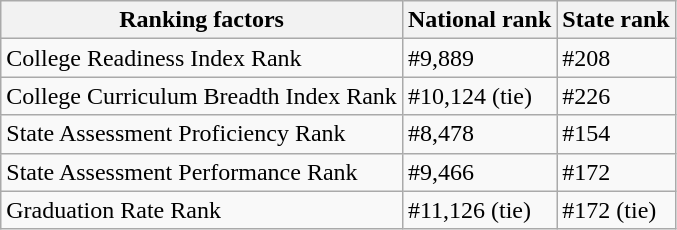<table class="wikitable sortable">
<tr>
<th>Ranking factors</th>
<th>National rank</th>
<th>State rank</th>
</tr>
<tr>
<td>College Readiness Index Rank</td>
<td>#9,889</td>
<td>#208</td>
</tr>
<tr>
<td>College Curriculum Breadth Index Rank</td>
<td>#10,124 (tie)</td>
<td>#226</td>
</tr>
<tr>
<td>State Assessment Proficiency Rank</td>
<td>#8,478</td>
<td>#154</td>
</tr>
<tr>
<td>State Assessment Performance Rank</td>
<td>#9,466</td>
<td>#172</td>
</tr>
<tr>
<td>Graduation Rate Rank</td>
<td>#11,126 (tie)</td>
<td>#172 (tie)</td>
</tr>
</table>
